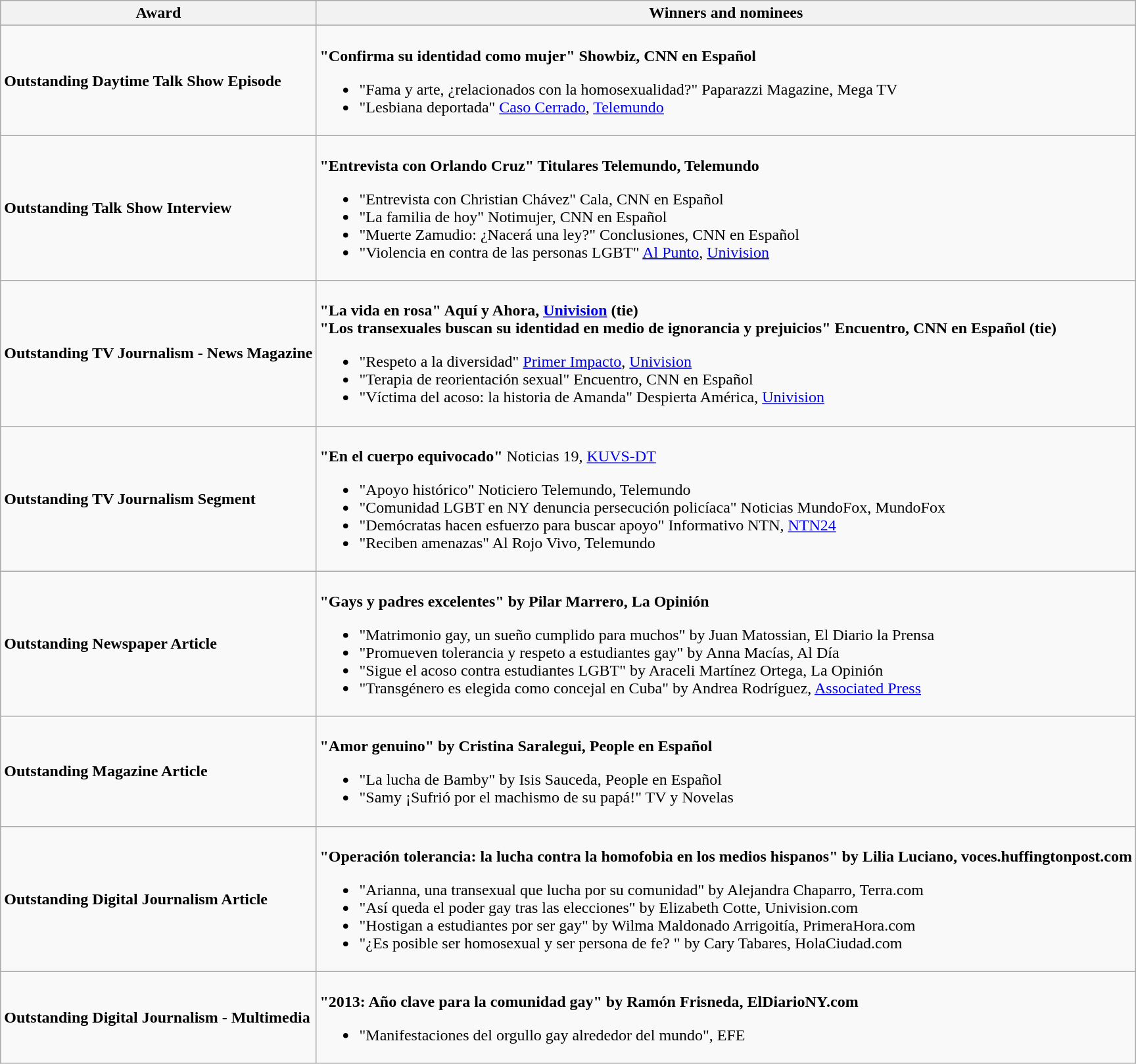<table class="wikitable sortable">
<tr>
<th>Award</th>
<th>Winners and nominees</th>
</tr>
<tr>
<td><strong>Outstanding Daytime Talk Show Episode</strong></td>
<td><br><strong>"Confirma su identidad como mujer" Showbiz, CNN en Español</strong><ul><li>"Fama y arte, ¿relacionados con la homosexualidad?" Paparazzi Magazine, Mega TV</li><li>"Lesbiana deportada" <a href='#'>Caso Cerrado</a>, <a href='#'>Telemundo</a></li></ul></td>
</tr>
<tr>
<td><strong>Outstanding Talk Show Interview</strong></td>
<td><br><strong>"Entrevista con Orlando Cruz" Titulares Telemundo, Telemundo</strong><ul><li>"Entrevista con Christian Chávez" Cala, CNN en Español</li><li>"La familia de hoy" Notimujer, CNN en Español</li><li>"Muerte Zamudio: ¿Nacerá una ley?" Conclusiones, CNN en Español</li><li>"Violencia en contra de las personas LGBT" <a href='#'>Al Punto</a>, <a href='#'>Univision</a></li></ul></td>
</tr>
<tr>
<td><strong>Outstanding TV Journalism - News Magazine</strong></td>
<td><br><strong>"La vida en rosa" Aquí y Ahora, <a href='#'>Univision</a> (tie)</strong><br>
<strong>"Los transexuales buscan su identidad en medio de ignorancia y prejuicios" Encuentro, CNN en Español (tie)</strong><ul><li>"Respeto a la diversidad" <a href='#'>Primer Impacto</a>, <a href='#'>Univision</a></li><li>"Terapia de reorientación sexual" Encuentro, CNN en Español</li><li>"Víctima del acoso: la historia de Amanda" Despierta América, <a href='#'>Univision</a></li></ul></td>
</tr>
<tr>
<td><strong>Outstanding TV Journalism Segment</strong></td>
<td><br><strong>"En el cuerpo equivocado"</strong> Noticias 19, <a href='#'>KUVS-DT</a><ul><li>"Apoyo histórico" Noticiero Telemundo, Telemundo</li><li>"Comunidad LGBT en NY denuncia persecución policíaca" Noticias MundoFox, MundoFox</li><li>"Demócratas hacen esfuerzo para buscar apoyo" Informativo NTN, <a href='#'>NTN24</a></li><li>"Reciben amenazas" Al Rojo Vivo, Telemundo</li></ul></td>
</tr>
<tr>
<td ! scope="row"><strong>Outstanding Newspaper Article</strong></td>
<td><br><strong>"Gays y padres excelentes" by Pilar Marrero, La Opinión</strong><ul><li>"Matrimonio gay, un sueño cumplido para muchos" by Juan Matossian, El Diario la Prensa</li><li>"Promueven tolerancia y respeto a estudiantes gay" by Anna Macías, Al Día</li><li>"Sigue el acoso contra estudiantes LGBT" by Araceli Martínez Ortega, La Opinión</li><li>"Transgénero es elegida como concejal en Cuba" by Andrea Rodríguez, <a href='#'>Associated Press</a></li></ul></td>
</tr>
<tr>
<td ! scope="row"><strong>Outstanding Magazine Article</strong></td>
<td><br><strong>"Amor genuino" by Cristina Saralegui, People en Español</strong><ul><li>"La lucha de Bamby" by Isis Sauceda, People en Español</li><li>"Samy ¡Sufrió por el machismo de su papá!" TV y Novelas</li></ul></td>
</tr>
<tr>
<td ! scope="row"><strong>Outstanding Digital Journalism Article</strong></td>
<td><br><strong>"Operación tolerancia: la lucha contra la homofobia en los medios hispanos" by Lilia Luciano, voces.huffingtonpost.com</strong><ul><li>"Arianna, una transexual que lucha por su comunidad" by Alejandra Chaparro, Terra.com</li><li>"Así queda el poder gay tras las elecciones" by Elizabeth Cotte, Univision.com</li><li>"Hostigan a estudiantes por ser gay" by Wilma Maldonado Arrigoitía, PrimeraHora.com</li><li>"¿Es posible ser homosexual y ser persona de fe? " by Cary Tabares, HolaCiudad.com</li></ul></td>
</tr>
<tr>
<td ! scope="row"><strong>Outstanding Digital Journalism - Multimedia</strong></td>
<td><br><strong>"2013: Año clave para la comunidad gay" by Ramón Frisneda, ElDiarioNY.com</strong><ul><li>"Manifestaciones del orgullo gay alrededor del mundo", EFE</li></ul></td>
</tr>
</table>
